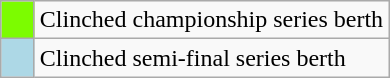<table class="wikitable">
<tr>
<td style="width:15px; background:#7cfc00;"></td>
<td>Clinched championship series berth</td>
</tr>
<tr>
<td style="background:#add8e6;"></td>
<td>Clinched semi-final series berth</td>
</tr>
</table>
